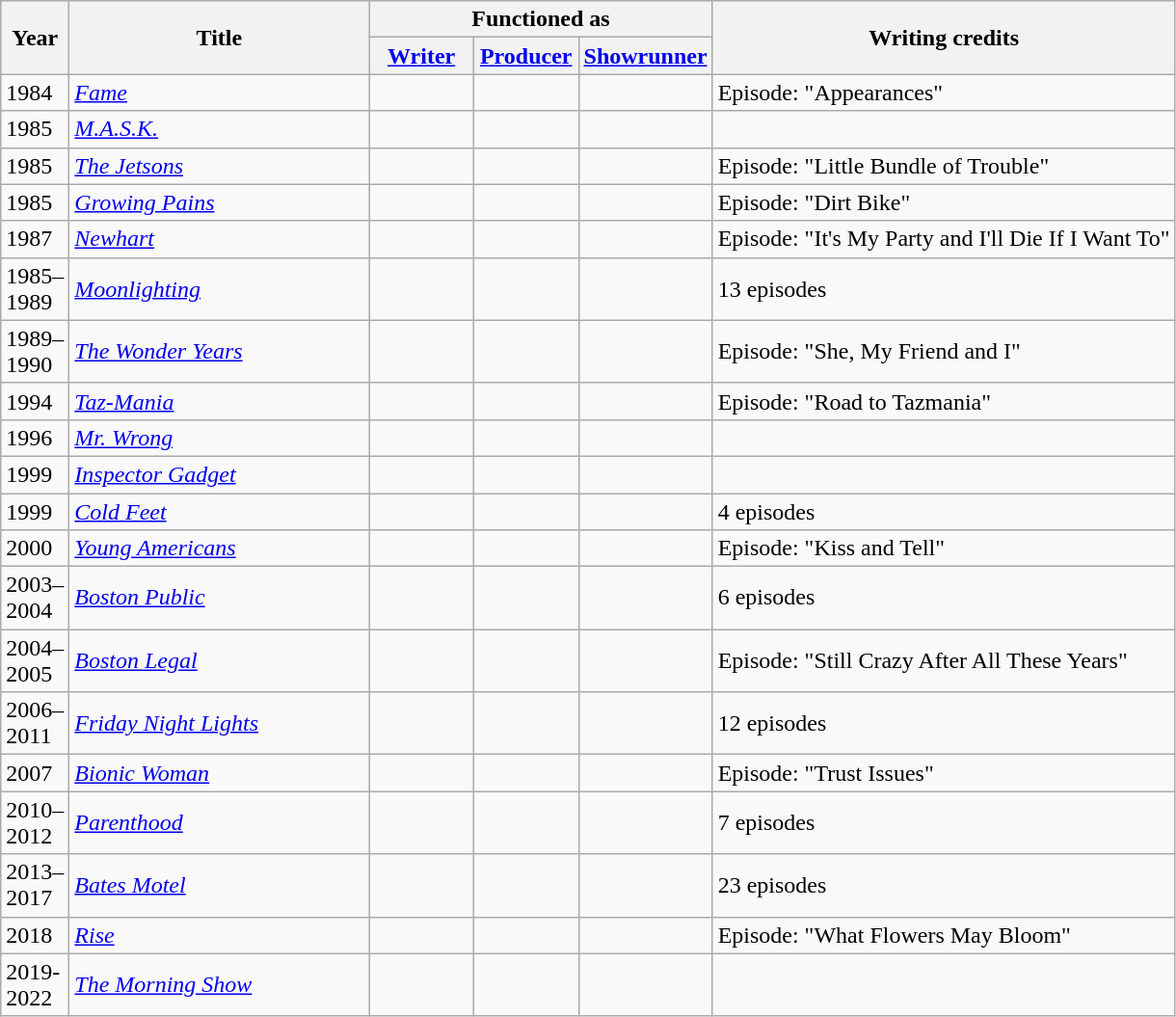<table class="wikitable" style="margin-right: 0;">
<tr>
<th rowspan="2" style="width:33px;">Year</th>
<th rowspan="2" style="width:200px;">Title</th>
<th colspan="3">Functioned as</th>
<th rowspan="2">Writing credits</th>
</tr>
<tr>
<th style="width:65px;"><a href='#'>Writer</a></th>
<th style="width:65px;"><a href='#'>Producer</a></th>
<th style="width:65px;"><a href='#'>Showrunner</a></th>
</tr>
<tr>
<td>1984</td>
<td><em><a href='#'>Fame</a></em></td>
<td></td>
<td></td>
<td></td>
<td>Episode: "Appearances"</td>
</tr>
<tr>
<td>1985</td>
<td><em><a href='#'>M.A.S.K.</a></em></td>
<td></td>
<td></td>
<td></td>
<td></td>
</tr>
<tr>
<td>1985</td>
<td><em><a href='#'>The Jetsons</a></em></td>
<td></td>
<td></td>
<td></td>
<td>Episode: "Little Bundle of Trouble"</td>
</tr>
<tr>
<td>1985</td>
<td><em><a href='#'>Growing Pains</a></em></td>
<td></td>
<td></td>
<td></td>
<td>Episode: "Dirt Bike"</td>
</tr>
<tr>
<td>1987</td>
<td><em><a href='#'>Newhart</a></em></td>
<td></td>
<td></td>
<td></td>
<td>Episode: "It's My Party and I'll Die If I Want To"</td>
</tr>
<tr>
<td>1985–1989</td>
<td><em><a href='#'>Moonlighting</a></em></td>
<td></td>
<td></td>
<td></td>
<td>13 episodes</td>
</tr>
<tr>
<td>1989–1990</td>
<td><em><a href='#'>The Wonder Years</a></em></td>
<td></td>
<td></td>
<td></td>
<td>Episode: "She, My Friend and I"</td>
</tr>
<tr>
<td>1994</td>
<td><em><a href='#'>Taz-Mania</a></em></td>
<td></td>
<td></td>
<td></td>
<td>Episode: "Road to Tazmania"</td>
</tr>
<tr>
<td>1996</td>
<td><em><a href='#'>Mr. Wrong</a></em></td>
<td></td>
<td></td>
<td></td>
<td></td>
</tr>
<tr>
<td>1999</td>
<td><em><a href='#'>Inspector Gadget</a></em></td>
<td></td>
<td></td>
<td></td>
<td></td>
</tr>
<tr>
<td>1999</td>
<td><em><a href='#'>Cold Feet</a></em></td>
<td></td>
<td></td>
<td></td>
<td>4 episodes</td>
</tr>
<tr>
<td>2000</td>
<td><em><a href='#'>Young Americans</a></em></td>
<td></td>
<td></td>
<td></td>
<td>Episode: "Kiss and Tell"</td>
</tr>
<tr>
<td>2003–2004</td>
<td><em><a href='#'>Boston Public</a></em></td>
<td></td>
<td></td>
<td></td>
<td>6 episodes</td>
</tr>
<tr>
<td>2004–2005</td>
<td><em><a href='#'>Boston Legal</a></em></td>
<td></td>
<td></td>
<td></td>
<td>Episode: "Still Crazy After All These Years"</td>
</tr>
<tr>
<td>2006–2011</td>
<td><em><a href='#'>Friday Night Lights</a></em></td>
<td></td>
<td></td>
<td></td>
<td>12 episodes</td>
</tr>
<tr>
<td>2007</td>
<td><em><a href='#'>Bionic Woman</a></em></td>
<td></td>
<td></td>
<td></td>
<td>Episode: "Trust Issues"</td>
</tr>
<tr>
<td>2010–2012</td>
<td><em><a href='#'>Parenthood</a></em></td>
<td></td>
<td></td>
<td></td>
<td>7 episodes</td>
</tr>
<tr>
<td>2013–2017</td>
<td><em><a href='#'>Bates Motel</a></em></td>
<td></td>
<td></td>
<td></td>
<td>23 episodes</td>
</tr>
<tr>
<td>2018</td>
<td><em><a href='#'>Rise</a></em></td>
<td></td>
<td></td>
<td></td>
<td>Episode: "What Flowers May Bloom"</td>
</tr>
<tr>
<td>2019-2022</td>
<td><em><a href='#'>The Morning Show</a></em></td>
<td></td>
<td></td>
<td></td>
<td></td>
</tr>
</table>
